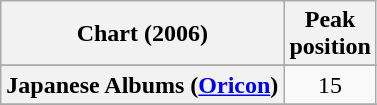<table class="wikitable sortable plainrowheaders">
<tr>
<th scope="col">Chart (2006)</th>
<th scope="col">Peak<br>position</th>
</tr>
<tr>
</tr>
<tr>
</tr>
<tr>
</tr>
<tr>
</tr>
<tr>
</tr>
<tr>
</tr>
<tr>
</tr>
<tr>
</tr>
<tr>
</tr>
<tr>
</tr>
<tr>
</tr>
<tr>
<th scope="row">Japanese Albums (<a href='#'>Oricon</a>)</th>
<td align="center">15</td>
</tr>
<tr>
</tr>
<tr>
</tr>
<tr>
</tr>
<tr>
</tr>
<tr>
</tr>
<tr>
</tr>
<tr>
</tr>
<tr>
</tr>
<tr>
</tr>
<tr>
</tr>
<tr>
</tr>
</table>
